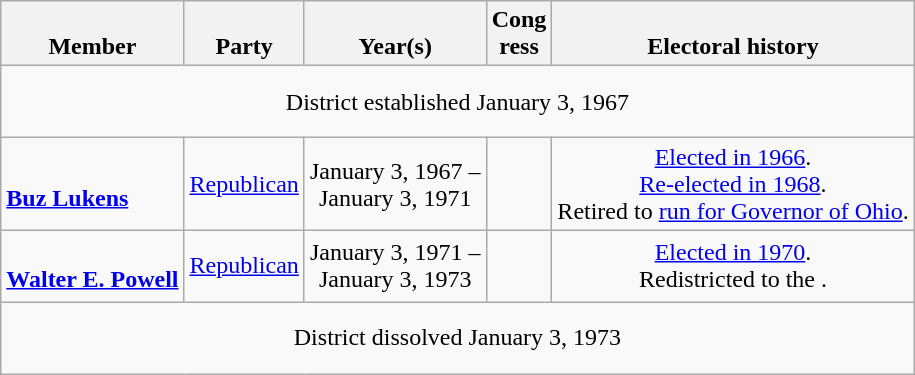<table class=wikitable style="text-align:center">
<tr valign=bottom>
<th>Member</th>
<th>Party</th>
<th>Year(s)</th>
<th>Cong<br>ress</th>
<th>Electoral history</th>
</tr>
<tr style="height:3em">
<td colspan=5>District established January 3, 1967</td>
</tr>
<tr style="height:3em">
<td align=left><br><strong><a href='#'>Buz Lukens</a></strong><br></td>
<td><a href='#'>Republican</a></td>
<td nowrap>January 3, 1967 –<br>January 3, 1971</td>
<td></td>
<td><a href='#'>Elected in 1966</a>.<br><a href='#'>Re-elected in 1968</a>.<br>Retired to <a href='#'>run for Governor of Ohio</a>.</td>
</tr>
<tr style="height:3em">
<td align=left><br><strong><a href='#'>Walter E. Powell</a></strong><br></td>
<td><a href='#'>Republican</a></td>
<td nowrap>January 3, 1971 –<br>January 3, 1973</td>
<td></td>
<td><a href='#'>Elected in 1970</a>.<br>Redistricted to the .</td>
</tr>
<tr style="height:3em">
<td colspan=5>District dissolved January 3, 1973</td>
</tr>
</table>
